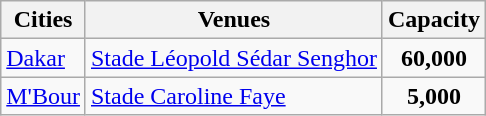<table class="wikitable">
<tr>
<th>Cities</th>
<th>Venues</th>
<th>Capacity</th>
</tr>
<tr>
<td><a href='#'>Dakar</a></td>
<td><a href='#'>Stade Léopold Sédar Senghor</a></td>
<td align=center><strong>60,000</strong></td>
</tr>
<tr>
<td><a href='#'>M'Bour</a></td>
<td><a href='#'>Stade Caroline Faye</a></td>
<td align=center><strong>5,000</strong></td>
</tr>
</table>
